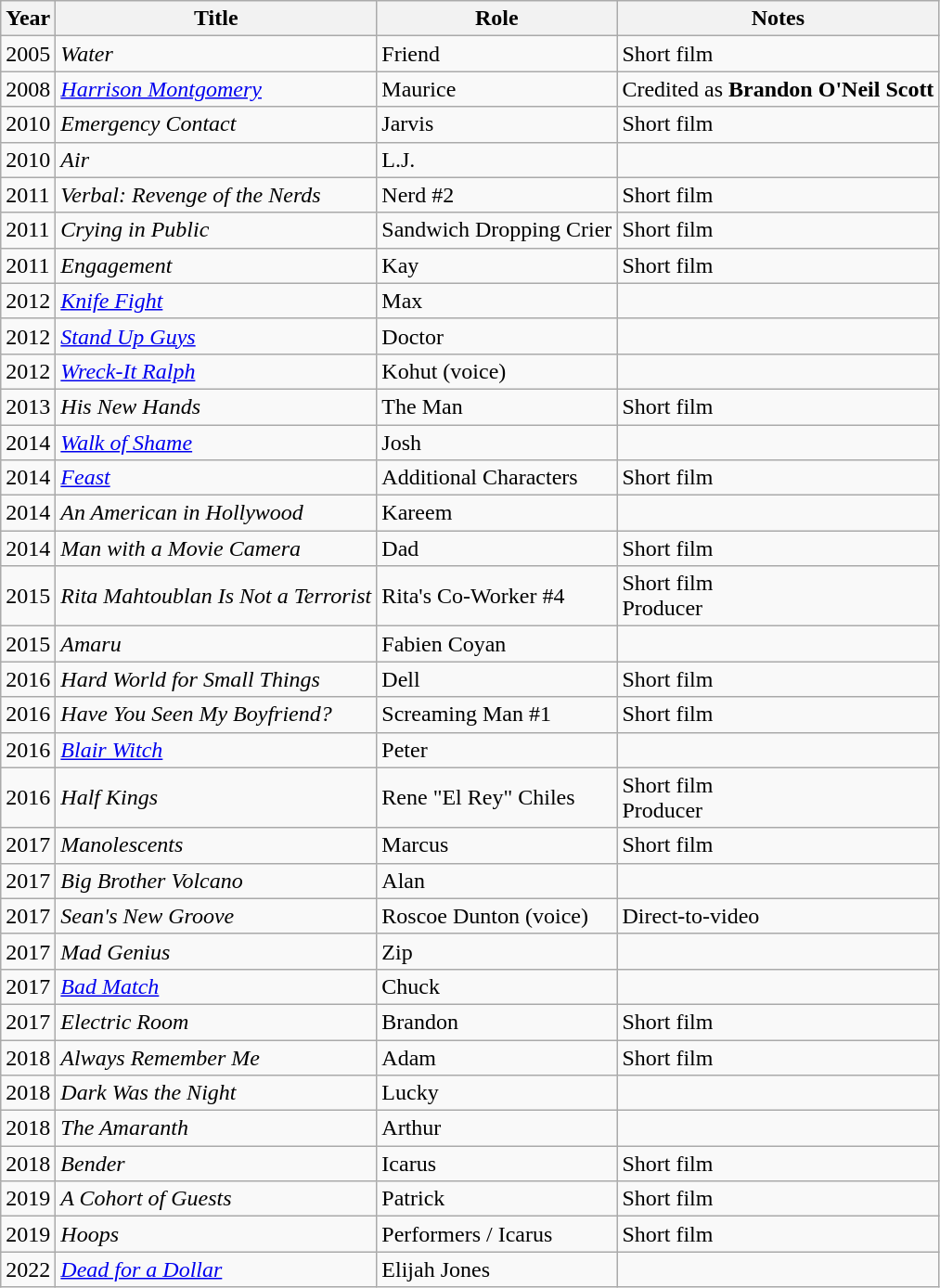<table class="wikitable sortable">
<tr>
<th>Year</th>
<th>Title</th>
<th>Role</th>
<th class="unsortable">Notes</th>
</tr>
<tr>
<td>2005</td>
<td><em>Water</em></td>
<td>Friend</td>
<td>Short film</td>
</tr>
<tr>
<td>2008</td>
<td><em><a href='#'>Harrison Montgomery</a></em></td>
<td>Maurice</td>
<td>Credited as <strong>Brandon O'Neil Scott</strong></td>
</tr>
<tr>
<td>2010</td>
<td><em>Emergency Contact</em></td>
<td>Jarvis</td>
<td>Short film</td>
</tr>
<tr>
<td>2010</td>
<td><em>Air</em></td>
<td>L.J.</td>
<td></td>
</tr>
<tr>
<td>2011</td>
<td><em>Verbal: Revenge of the Nerds</em></td>
<td>Nerd #2</td>
<td>Short film</td>
</tr>
<tr>
<td>2011</td>
<td><em>Crying in Public</em></td>
<td>Sandwich Dropping Crier</td>
<td>Short film</td>
</tr>
<tr>
<td>2011</td>
<td><em>Engagement</em></td>
<td>Kay</td>
<td>Short film</td>
</tr>
<tr>
<td>2012</td>
<td><em><a href='#'>Knife Fight</a></em></td>
<td>Max</td>
<td></td>
</tr>
<tr>
<td>2012</td>
<td><em><a href='#'>Stand Up Guys</a></em></td>
<td>Doctor</td>
<td></td>
</tr>
<tr>
<td>2012</td>
<td><em><a href='#'>Wreck-It Ralph</a></em></td>
<td>Kohut (voice)</td>
<td></td>
</tr>
<tr>
<td>2013</td>
<td><em>His New Hands</em></td>
<td>The Man</td>
<td>Short film</td>
</tr>
<tr>
<td>2014</td>
<td><em><a href='#'>Walk of Shame</a></em></td>
<td>Josh</td>
<td></td>
</tr>
<tr>
<td>2014</td>
<td><em><a href='#'>Feast</a></em></td>
<td>Additional Characters</td>
<td>Short film</td>
</tr>
<tr>
<td>2014</td>
<td><em>An American in Hollywood</em></td>
<td>Kareem</td>
<td></td>
</tr>
<tr>
<td>2014</td>
<td><em>Man with a Movie Camera</em></td>
<td>Dad</td>
<td>Short film</td>
</tr>
<tr>
<td>2015</td>
<td><em>Rita Mahtoublan Is Not a Terrorist</em></td>
<td>Rita's Co-Worker #4</td>
<td>Short film<br>Producer</td>
</tr>
<tr>
<td>2015</td>
<td><em>Amaru</em></td>
<td>Fabien Coyan</td>
<td></td>
</tr>
<tr>
<td>2016</td>
<td><em>Hard World for Small Things</em></td>
<td>Dell</td>
<td>Short film</td>
</tr>
<tr>
<td>2016</td>
<td><em>Have You Seen My Boyfriend?</em></td>
<td>Screaming Man #1</td>
<td>Short film</td>
</tr>
<tr>
<td>2016</td>
<td><em><a href='#'>Blair Witch</a></em></td>
<td>Peter</td>
<td></td>
</tr>
<tr>
<td>2016</td>
<td><em>Half Kings</em></td>
<td>Rene "El Rey" Chiles</td>
<td>Short film<br>Producer</td>
</tr>
<tr>
<td>2017</td>
<td><em>Manolescents</em></td>
<td>Marcus</td>
<td>Short film</td>
</tr>
<tr>
<td>2017</td>
<td><em>Big Brother Volcano</em></td>
<td>Alan</td>
<td></td>
</tr>
<tr>
<td>2017</td>
<td><em>Sean's New Groove</em></td>
<td>Roscoe Dunton (voice)</td>
<td>Direct-to-video</td>
</tr>
<tr>
<td>2017</td>
<td><em>Mad Genius</em></td>
<td>Zip</td>
<td></td>
</tr>
<tr>
<td>2017</td>
<td><em><a href='#'>Bad Match</a></em></td>
<td>Chuck</td>
<td></td>
</tr>
<tr>
<td>2017</td>
<td><em>Electric Room</em></td>
<td>Brandon</td>
<td>Short film</td>
</tr>
<tr>
<td>2018</td>
<td><em>Always Remember Me</em></td>
<td>Adam</td>
<td>Short film</td>
</tr>
<tr>
<td>2018</td>
<td><em>Dark Was the Night</em></td>
<td>Lucky</td>
<td></td>
</tr>
<tr>
<td>2018</td>
<td><em>The Amaranth</em></td>
<td>Arthur</td>
<td></td>
</tr>
<tr>
<td>2018</td>
<td><em>Bender</em></td>
<td>Icarus</td>
<td>Short film</td>
</tr>
<tr>
<td>2019</td>
<td><em>A Cohort of Guests</em></td>
<td>Patrick</td>
<td>Short film</td>
</tr>
<tr>
<td>2019</td>
<td><em>Hoops</em></td>
<td>Performers / Icarus</td>
<td>Short film</td>
</tr>
<tr>
<td>2022</td>
<td><em><a href='#'>Dead for a Dollar</a></em></td>
<td>Elijah Jones</td>
<td></td>
</tr>
</table>
